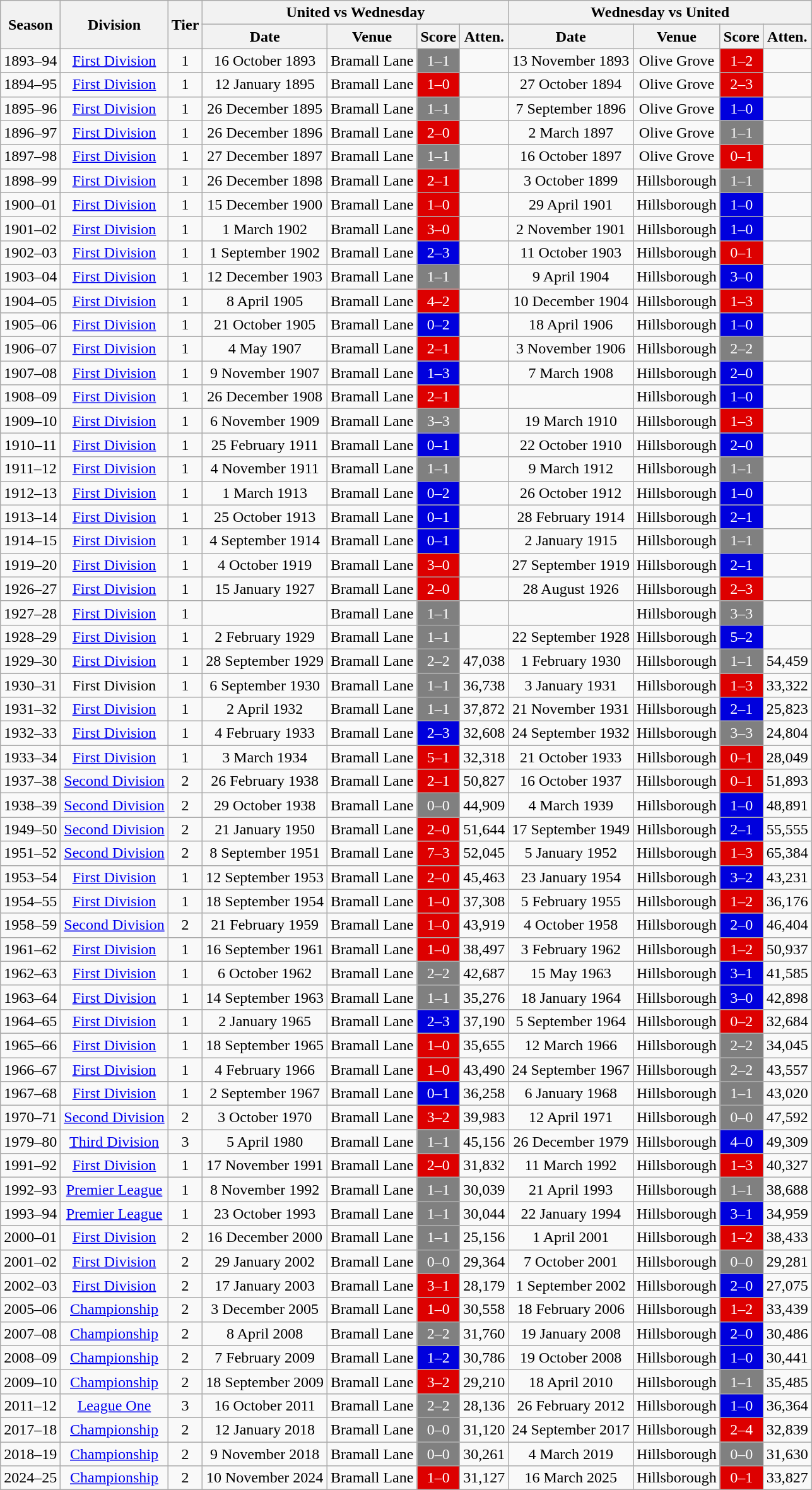<table class="wikitable" style="text-align: center;">
<tr>
<th scope="col" rowspan="2">Season</th>
<th scope="col" rowspan="2">Division</th>
<th scope="col" rowspan="2">Tier</th>
<th scope="col" colspan="4">United vs Wednesday</th>
<th scope="col" colspan="4">Wednesday vs United</th>
</tr>
<tr>
<th scope="col">Date</th>
<th scope="col">Venue</th>
<th scope="col">Score</th>
<th scope="col">Atten.</th>
<th scope="col">Date</th>
<th scope="col">Venue</th>
<th scope="col">Score</th>
<th scope="col">Atten.</th>
</tr>
<tr>
<td>1893–94</td>
<td><a href='#'>First Division</a></td>
<td>1</td>
<td>16 October 1893</td>
<td>Bramall Lane</td>
<td style="background:grey; color:white;">1–1</td>
<td></td>
<td>13 November 1893</td>
<td>Olive Grove</td>
<td style="background:#d00; color:white;">1–2</td>
<td></td>
</tr>
<tr>
<td>1894–95</td>
<td><a href='#'>First Division</a></td>
<td>1</td>
<td>12 January 1895</td>
<td>Bramall Lane</td>
<td style="background:#d00; color:white;">1–0</td>
<td></td>
<td>27 October 1894</td>
<td>Olive Grove</td>
<td style="background:#d00; color:white;">2–3</td>
<td></td>
</tr>
<tr>
<td>1895–96</td>
<td><a href='#'>First Division</a></td>
<td>1</td>
<td>26 December 1895</td>
<td>Bramall Lane</td>
<td style="background:grey; color:white;">1–1</td>
<td></td>
<td>7 September 1896</td>
<td>Olive Grove</td>
<td style="background:#00d; color:white;">1–0</td>
<td></td>
</tr>
<tr>
<td>1896–97</td>
<td><a href='#'>First Division</a></td>
<td>1</td>
<td>26 December 1896</td>
<td>Bramall Lane</td>
<td style="background:#d00; color:white;">2–0</td>
<td></td>
<td>2 March 1897</td>
<td>Olive Grove</td>
<td style="background:grey; color:white;">1–1</td>
<td></td>
</tr>
<tr>
<td>1897–98</td>
<td><a href='#'>First Division</a></td>
<td>1</td>
<td>27 December 1897</td>
<td>Bramall Lane</td>
<td style="background:grey; color:white;">1–1</td>
<td></td>
<td>16 October 1897</td>
<td>Olive Grove</td>
<td style="background:#d00; color:white;">0–1</td>
<td></td>
</tr>
<tr>
<td>1898–99</td>
<td><a href='#'>First Division</a></td>
<td>1</td>
<td>26 December 1898</td>
<td>Bramall Lane</td>
<td style="background:#d00; color:white;">2–1</td>
<td></td>
<td>3 October 1899</td>
<td>Hillsborough</td>
<td style="background:grey; color:white;">1–1</td>
<td></td>
</tr>
<tr>
<td>1900–01</td>
<td><a href='#'>First Division</a></td>
<td>1</td>
<td>15 December 1900</td>
<td>Bramall Lane</td>
<td style="background:#d00; color:white;">1–0</td>
<td></td>
<td>29 April 1901</td>
<td>Hillsborough</td>
<td style="background:#00d; color:white;">1–0</td>
<td></td>
</tr>
<tr>
<td>1901–02</td>
<td><a href='#'>First Division</a></td>
<td>1</td>
<td>1 March 1902</td>
<td>Bramall Lane</td>
<td style="background:#d00; color:white;">3–0</td>
<td></td>
<td>2 November 1901</td>
<td>Hillsborough</td>
<td style="background:#00d; color:white;">1–0</td>
<td></td>
</tr>
<tr>
<td>1902–03</td>
<td><a href='#'>First Division</a></td>
<td>1</td>
<td>1 September 1902</td>
<td>Bramall Lane</td>
<td style="background:#00d; color:white;">2–3</td>
<td></td>
<td>11 October 1903</td>
<td>Hillsborough</td>
<td style="background:#d00; color:white;">0–1</td>
<td></td>
</tr>
<tr>
<td>1903–04</td>
<td><a href='#'>First Division</a></td>
<td>1</td>
<td>12 December 1903</td>
<td>Bramall Lane</td>
<td style="background:grey; color:white;">1–1</td>
<td></td>
<td>9 April 1904</td>
<td>Hillsborough</td>
<td style="background:#00d; color:white;">3–0</td>
<td></td>
</tr>
<tr>
<td>1904–05</td>
<td><a href='#'>First Division</a></td>
<td>1</td>
<td>8 April 1905</td>
<td>Bramall Lane</td>
<td style="background:#d00; color:white;">4–2</td>
<td></td>
<td>10 December 1904</td>
<td>Hillsborough</td>
<td style="background:#d00; color:white;">1–3</td>
<td></td>
</tr>
<tr>
<td>1905–06</td>
<td><a href='#'>First Division</a></td>
<td>1</td>
<td>21 October 1905</td>
<td>Bramall Lane</td>
<td style="background:#00d; color:white;">0–2</td>
<td></td>
<td>18 April 1906</td>
<td>Hillsborough</td>
<td style="background:#00d; color:white;">1–0</td>
<td></td>
</tr>
<tr>
<td>1906–07</td>
<td><a href='#'>First Division</a></td>
<td>1</td>
<td>4 May 1907</td>
<td>Bramall Lane</td>
<td style="background:#d00; color:white;">2–1</td>
<td></td>
<td>3 November 1906</td>
<td>Hillsborough</td>
<td style="background:grey; color:white;">2–2</td>
<td></td>
</tr>
<tr>
<td>1907–08</td>
<td><a href='#'>First Division</a></td>
<td>1</td>
<td>9 November 1907</td>
<td>Bramall Lane</td>
<td style="background:#00d; color:white;">1–3</td>
<td></td>
<td>7 March 1908</td>
<td>Hillsborough</td>
<td style="background:#00d; color:white;">2–0</td>
<td></td>
</tr>
<tr>
<td>1908–09</td>
<td><a href='#'>First Division</a></td>
<td>1</td>
<td>26 December 1908</td>
<td>Bramall Lane</td>
<td style="background:#d00; color:white;">2–1</td>
<td></td>
<td></td>
<td>Hillsborough</td>
<td style="background:#00d; color:white;">1–0</td>
<td></td>
</tr>
<tr>
<td>1909–10</td>
<td><a href='#'>First Division</a></td>
<td>1</td>
<td>6 November 1909</td>
<td>Bramall Lane</td>
<td style="background:grey; color:white;">3–3</td>
<td></td>
<td>19 March 1910</td>
<td>Hillsborough</td>
<td style="background:#d00; color:white;">1–3</td>
<td></td>
</tr>
<tr>
<td>1910–11</td>
<td><a href='#'>First Division</a></td>
<td>1</td>
<td>25 February 1911</td>
<td>Bramall Lane</td>
<td style="background:#00d; color:white;">0–1</td>
<td></td>
<td>22 October 1910</td>
<td>Hillsborough</td>
<td style="background:#00d; color:white;">2–0</td>
<td></td>
</tr>
<tr>
<td>1911–12</td>
<td><a href='#'>First Division</a></td>
<td>1</td>
<td>4 November 1911</td>
<td>Bramall Lane</td>
<td style="background:grey; color:white;">1–1</td>
<td></td>
<td>9 March 1912</td>
<td>Hillsborough</td>
<td style="background:grey; color:white;">1–1</td>
<td></td>
</tr>
<tr>
<td>1912–13</td>
<td><a href='#'>First Division</a></td>
<td>1</td>
<td>1 March 1913</td>
<td>Bramall Lane</td>
<td style="background:#00d; color:white;">0–2</td>
<td></td>
<td>26 October 1912</td>
<td>Hillsborough</td>
<td style="background:#00d; color:white;">1–0</td>
<td></td>
</tr>
<tr>
<td>1913–14</td>
<td><a href='#'>First Division</a></td>
<td>1</td>
<td>25 October 1913</td>
<td>Bramall Lane</td>
<td style="background:#00d; color:white;">0–1</td>
<td></td>
<td>28 February 1914</td>
<td>Hillsborough</td>
<td style="background:#00d; color:white;">2–1</td>
<td></td>
</tr>
<tr>
<td>1914–15</td>
<td><a href='#'>First Division</a></td>
<td>1</td>
<td>4 September 1914</td>
<td>Bramall Lane</td>
<td style="background:#00d; color:white;">0–1</td>
<td></td>
<td>2 January 1915</td>
<td>Hillsborough</td>
<td style="background:grey; color:white;">1–1</td>
<td></td>
</tr>
<tr>
<td>1919–20</td>
<td><a href='#'>First Division</a></td>
<td>1</td>
<td>4 October 1919</td>
<td>Bramall Lane</td>
<td style="background:#d00; color:white;">3–0</td>
<td></td>
<td>27 September 1919</td>
<td>Hillsborough</td>
<td style="background:#00d; color:white;">2–1</td>
<td></td>
</tr>
<tr>
<td>1926–27</td>
<td><a href='#'>First Division</a></td>
<td>1</td>
<td>15 January 1927</td>
<td>Bramall Lane</td>
<td style="background:#d00; color:white;">2–0</td>
<td></td>
<td>28 August 1926</td>
<td>Hillsborough</td>
<td style="background:#d00; color:white;">2–3</td>
<td></td>
</tr>
<tr>
<td>1927–28</td>
<td><a href='#'>First Division</a></td>
<td>1</td>
<td></td>
<td>Bramall Lane</td>
<td style="background:grey; color:white;">1–1</td>
<td></td>
<td></td>
<td>Hillsborough</td>
<td style="background:grey; color:white;">3–3</td>
<td></td>
</tr>
<tr>
<td>1928–29</td>
<td><a href='#'>First Division</a></td>
<td>1</td>
<td>2 February 1929</td>
<td>Bramall Lane</td>
<td style="background:grey; color:white;">1–1</td>
<td></td>
<td>22 September 1928</td>
<td>Hillsborough</td>
<td style="background:#00d; color:white;">5–2</td>
<td></td>
</tr>
<tr>
<td>1929–30</td>
<td><a href='#'>First Division</a></td>
<td>1</td>
<td>28 September 1929</td>
<td>Bramall Lane</td>
<td style="background:grey; color:white;">2–2</td>
<td>47,038</td>
<td>1 February 1930</td>
<td>Hillsborough</td>
<td style="background:grey; color:white;">1–1</td>
<td>54,459</td>
</tr>
<tr>
<td>1930–31</td>
<td>First Division</td>
<td>1</td>
<td>6 September 1930</td>
<td>Bramall Lane</td>
<td style="background:grey; color:white;">1–1</td>
<td>36,738</td>
<td>3 January 1931</td>
<td>Hillsborough</td>
<td style="background:#d00; color:white;">1–3</td>
<td>33,322</td>
</tr>
<tr>
<td>1931–32</td>
<td><a href='#'>First Division</a></td>
<td>1</td>
<td>2 April 1932</td>
<td>Bramall Lane</td>
<td style="background:grey; color:white;">1–1</td>
<td>37,872</td>
<td>21 November 1931</td>
<td>Hillsborough</td>
<td style="background:#00d; color:white;">2–1</td>
<td>25,823</td>
</tr>
<tr>
<td>1932–33</td>
<td><a href='#'>First Division</a></td>
<td>1</td>
<td>4 February 1933</td>
<td>Bramall Lane</td>
<td style="background:#00d; color:white;">2–3</td>
<td>32,608</td>
<td>24 September 1932</td>
<td>Hillsborough</td>
<td style="background:grey; color:white;">3–3</td>
<td>24,804</td>
</tr>
<tr>
<td>1933–34</td>
<td><a href='#'>First Division</a></td>
<td>1</td>
<td>3 March 1934</td>
<td>Bramall Lane</td>
<td style="background:#d00; color:white;">5–1</td>
<td>32,318</td>
<td>21 October 1933</td>
<td>Hillsborough</td>
<td style="background:#d00; color:white;">0–1</td>
<td>28,049</td>
</tr>
<tr>
<td>1937–38</td>
<td><a href='#'>Second Division</a></td>
<td>2</td>
<td>26 February 1938</td>
<td>Bramall Lane</td>
<td style="background:#d00; color:white;">2–1</td>
<td>50,827</td>
<td>16 October 1937</td>
<td>Hillsborough</td>
<td style="background:#d00; color:white;">0–1</td>
<td>51,893</td>
</tr>
<tr>
<td>1938–39</td>
<td><a href='#'>Second Division</a></td>
<td>2</td>
<td>29 October 1938</td>
<td>Bramall Lane</td>
<td style="background:grey; color:white;">0–0</td>
<td>44,909</td>
<td>4 March 1939</td>
<td>Hillsborough</td>
<td style="background:#00d; color:white;">1–0</td>
<td>48,891</td>
</tr>
<tr>
<td>1949–50</td>
<td><a href='#'>Second Division</a></td>
<td>2</td>
<td>21 January 1950</td>
<td>Bramall Lane</td>
<td style="background:#d00; color:white;">2–0</td>
<td>51,644</td>
<td>17 September 1949</td>
<td>Hillsborough</td>
<td style="background:#00d; color:white;">2–1</td>
<td>55,555</td>
</tr>
<tr>
<td>1951–52</td>
<td><a href='#'>Second Division</a></td>
<td>2</td>
<td>8 September 1951</td>
<td>Bramall Lane</td>
<td style="background:#d00; color:white;">7–3</td>
<td>52,045</td>
<td>5 January 1952</td>
<td>Hillsborough</td>
<td style="background:#d00; color:white;">1–3</td>
<td>65,384</td>
</tr>
<tr>
<td>1953–54</td>
<td><a href='#'>First Division</a></td>
<td>1</td>
<td>12 September 1953</td>
<td>Bramall Lane</td>
<td style="background:#d00; color:white;">2–0</td>
<td>45,463</td>
<td>23 January 1954</td>
<td>Hillsborough</td>
<td style="background:#00d; color:white;">3–2</td>
<td>43,231</td>
</tr>
<tr>
<td>1954–55</td>
<td><a href='#'>First Division</a></td>
<td>1</td>
<td>18 September 1954</td>
<td>Bramall Lane</td>
<td style="background:#d00; color:white;">1–0</td>
<td>37,308</td>
<td>5 February 1955</td>
<td>Hillsborough</td>
<td style="background:#d00; color:white;">1–2</td>
<td>36,176</td>
</tr>
<tr>
<td>1958–59</td>
<td><a href='#'>Second Division</a></td>
<td>2</td>
<td>21 February 1959</td>
<td>Bramall Lane</td>
<td style="background:#d00; color:white;">1–0</td>
<td>43,919</td>
<td>4 October 1958</td>
<td>Hillsborough</td>
<td style="background:#00d; color:white;">2–0</td>
<td>46,404</td>
</tr>
<tr>
<td>1961–62</td>
<td><a href='#'>First Division</a></td>
<td>1</td>
<td>16 September 1961</td>
<td>Bramall Lane</td>
<td style="background:#d00; color:white;">1–0</td>
<td>38,497</td>
<td>3 February 1962</td>
<td>Hillsborough</td>
<td style="background:#d00; color:white;">1–2</td>
<td>50,937</td>
</tr>
<tr>
<td>1962–63</td>
<td><a href='#'>First Division</a></td>
<td>1</td>
<td>6 October 1962</td>
<td>Bramall Lane</td>
<td style="background:grey; color:white;">2–2</td>
<td>42,687</td>
<td>15 May 1963</td>
<td>Hillsborough</td>
<td style="background:#00d; color:white;">3–1</td>
<td>41,585</td>
</tr>
<tr>
<td>1963–64</td>
<td><a href='#'>First Division</a></td>
<td>1</td>
<td>14 September 1963</td>
<td>Bramall Lane</td>
<td style="background:grey; color:white;">1–1</td>
<td>35,276</td>
<td>18 January 1964</td>
<td>Hillsborough</td>
<td style="background:#00d; color:white;">3–0</td>
<td>42,898</td>
</tr>
<tr>
<td>1964–65</td>
<td><a href='#'>First Division</a></td>
<td>1</td>
<td>2 January 1965</td>
<td>Bramall Lane</td>
<td style="background:#00d; color:white;">2–3</td>
<td>37,190</td>
<td>5 September 1964</td>
<td>Hillsborough</td>
<td style="background:#d00; color:white;">0–2</td>
<td>32,684</td>
</tr>
<tr>
<td>1965–66</td>
<td><a href='#'>First Division</a></td>
<td>1</td>
<td>18 September 1965</td>
<td>Bramall Lane</td>
<td style="background:#d00; color:white;">1–0</td>
<td>35,655</td>
<td>12 March 1966</td>
<td>Hillsborough</td>
<td style="background:grey; color:white;">2–2</td>
<td>34,045</td>
</tr>
<tr>
<td>1966–67</td>
<td><a href='#'>First Division</a></td>
<td>1</td>
<td>4 February 1966</td>
<td>Bramall Lane</td>
<td style="background:#d00; color:white;">1–0</td>
<td>43,490</td>
<td>24 September 1967</td>
<td>Hillsborough</td>
<td style="background:grey; color:white;">2–2</td>
<td>43,557</td>
</tr>
<tr>
<td>1967–68</td>
<td><a href='#'>First Division</a></td>
<td>1</td>
<td>2 September 1967</td>
<td>Bramall Lane</td>
<td style="background:#00d; color:white;">0–1</td>
<td>36,258</td>
<td>6 January 1968</td>
<td>Hillsborough</td>
<td style="background:grey; color:white;">1–1</td>
<td>43,020</td>
</tr>
<tr>
<td>1970–71</td>
<td><a href='#'>Second Division</a></td>
<td>2</td>
<td>3 October 1970</td>
<td>Bramall Lane</td>
<td style="background:#d00; color:white;">3–2</td>
<td>39,983</td>
<td>12 April 1971</td>
<td>Hillsborough</td>
<td style="background:grey; color:white;">0–0</td>
<td>47,592</td>
</tr>
<tr>
<td>1979–80</td>
<td><a href='#'>Third Division</a></td>
<td>3</td>
<td>5 April 1980</td>
<td>Bramall Lane</td>
<td style="background:grey; color:white;">1–1</td>
<td>45,156</td>
<td>26 December 1979</td>
<td>Hillsborough</td>
<td style="background:#00d; color:white;">4–0</td>
<td>49,309</td>
</tr>
<tr>
<td>1991–92</td>
<td><a href='#'>First Division</a></td>
<td>1</td>
<td>17 November 1991</td>
<td>Bramall Lane</td>
<td style="background:#d00; color:white;">2–0</td>
<td>31,832</td>
<td>11 March 1992</td>
<td>Hillsborough</td>
<td style="background:#d00; color:white;">1–3</td>
<td>40,327</td>
</tr>
<tr>
<td>1992–93</td>
<td><a href='#'>Premier League</a></td>
<td>1</td>
<td>8 November 1992</td>
<td>Bramall Lane</td>
<td style="background:grey; color:white;">1–1</td>
<td>30,039</td>
<td>21 April 1993</td>
<td>Hillsborough</td>
<td style="background:grey; color:white;">1–1</td>
<td>38,688</td>
</tr>
<tr>
<td>1993–94</td>
<td><a href='#'>Premier League</a></td>
<td>1</td>
<td>23 October 1993</td>
<td>Bramall Lane</td>
<td style="background:grey; color:white;">1–1</td>
<td>30,044</td>
<td>22 January 1994</td>
<td>Hillsborough</td>
<td style="background:#00d; color:white;">3–1</td>
<td>34,959</td>
</tr>
<tr>
<td>2000–01</td>
<td><a href='#'>First Division</a></td>
<td>2</td>
<td>16 December 2000</td>
<td>Bramall Lane</td>
<td style="background:grey; color:white;">1–1</td>
<td>25,156</td>
<td>1 April 2001</td>
<td>Hillsborough</td>
<td style="background:#d00; color:white;">1–2</td>
<td>38,433</td>
</tr>
<tr>
<td>2001–02</td>
<td><a href='#'>First Division</a></td>
<td>2</td>
<td>29 January 2002</td>
<td>Bramall Lane</td>
<td style="background:grey; color:white;">0–0</td>
<td>29,364</td>
<td>7 October 2001</td>
<td>Hillsborough</td>
<td style="background:grey; color:white;">0–0</td>
<td>29,281</td>
</tr>
<tr>
<td>2002–03</td>
<td><a href='#'>First Division</a></td>
<td>2</td>
<td>17 January 2003</td>
<td>Bramall Lane</td>
<td style="background:#d00; color:white;">3–1</td>
<td>28,179</td>
<td>1 September 2002</td>
<td>Hillsborough</td>
<td style="background:#00d; color:white;">2–0</td>
<td>27,075</td>
</tr>
<tr>
<td>2005–06</td>
<td><a href='#'>Championship</a></td>
<td>2</td>
<td>3 December 2005</td>
<td>Bramall Lane</td>
<td style="background:#d00; color:white;">1–0</td>
<td>30,558</td>
<td>18 February 2006</td>
<td>Hillsborough</td>
<td style="background:#d00; color:white;">1–2</td>
<td>33,439</td>
</tr>
<tr>
<td>2007–08</td>
<td><a href='#'>Championship</a></td>
<td>2</td>
<td>8 April 2008</td>
<td>Bramall Lane</td>
<td style="background:grey; color:white;">2–2</td>
<td>31,760</td>
<td>19 January 2008</td>
<td>Hillsborough</td>
<td style="background:#00d; color:white;">2–0</td>
<td>30,486</td>
</tr>
<tr>
<td>2008–09</td>
<td><a href='#'>Championship</a></td>
<td>2</td>
<td>7 February 2009</td>
<td>Bramall Lane</td>
<td style="background:#00d; color:white;">1–2</td>
<td>30,786</td>
<td>19 October 2008</td>
<td>Hillsborough</td>
<td style="background:#00d; color:white;">1–0</td>
<td>30,441</td>
</tr>
<tr>
<td>2009–10</td>
<td><a href='#'>Championship</a></td>
<td>2</td>
<td>18 September 2009</td>
<td>Bramall Lane</td>
<td style="background:#d00; color:white;">3–2</td>
<td>29,210</td>
<td>18 April 2010</td>
<td>Hillsborough</td>
<td style="background:grey; color:white;">1–1</td>
<td>35,485</td>
</tr>
<tr>
<td>2011–12</td>
<td><a href='#'>League One</a></td>
<td>3</td>
<td>16 October 2011</td>
<td>Bramall Lane</td>
<td style="background:grey; color:white;">2–2</td>
<td>28,136</td>
<td>26 February 2012</td>
<td>Hillsborough</td>
<td style="background:#00d; color:white;">1–0</td>
<td>36,364</td>
</tr>
<tr>
<td>2017–18</td>
<td><a href='#'>Championship</a></td>
<td>2</td>
<td>12 January 2018</td>
<td>Bramall Lane</td>
<td style="background:grey; color:white;">0–0</td>
<td>31,120</td>
<td>24 September 2017</td>
<td>Hillsborough</td>
<td style="background:#d00; color:white;">2–4</td>
<td>32,839</td>
</tr>
<tr>
<td>2018–19</td>
<td><a href='#'>Championship</a></td>
<td>2</td>
<td>9 November 2018</td>
<td>Bramall Lane</td>
<td style="background:grey; color:white;">0–0</td>
<td>30,261</td>
<td>4 March 2019</td>
<td>Hillsborough</td>
<td style="background:grey; color:white;">0–0</td>
<td>31,630</td>
</tr>
<tr>
<td>2024–25</td>
<td><a href='#'>Championship</a></td>
<td>2</td>
<td>10 November 2024</td>
<td>Bramall Lane</td>
<td style="background:#d00; color:white;">1–0</td>
<td>31,127</td>
<td>16 March 2025</td>
<td>Hillsborough</td>
<td style="background:#d00; color:white;">0–1</td>
<td>33,827</td>
</tr>
</table>
